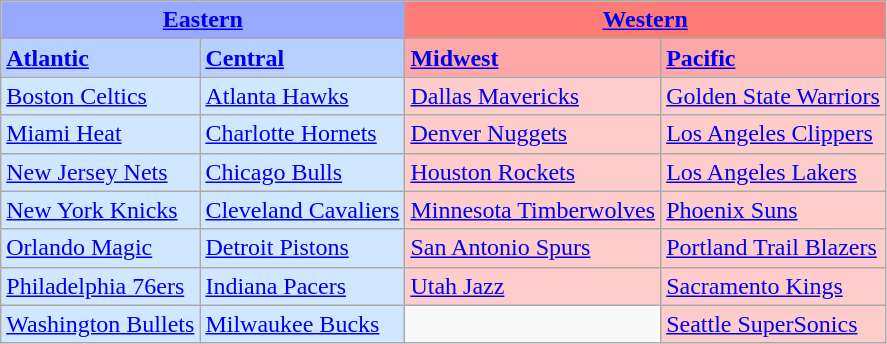<table class="wikitable">
<tr>
<th colspan="2" style="background-color: #99A8FF;"><a href='#'>Eastern</a></th>
<th colspan="2" style="background-color: #FF7B77;"><a href='#'>Western</a></th>
</tr>
<tr>
<td style="background-color: #B7D0FF;"><strong><a href='#'>Atlantic</a></strong></td>
<td style="background-color: #B7D0FF;"><strong><a href='#'>Central</a></strong></td>
<td style="background-color: #FFA7A7;"><strong><a href='#'>Midwest</a></strong></td>
<td style="background-color: #FFA7A7;"><strong><a href='#'>Pacific</a></strong></td>
</tr>
<tr>
<td style="background-color: #D0E7FF;"><a href='#'>Boston Celtics</a></td>
<td style="background-color: #D0E7FF;"><a href='#'>Atlanta Hawks</a></td>
<td style="background-color: #FFCCCC;"><a href='#'>Dallas Mavericks</a></td>
<td style="background-color: #FFCCCC;"><a href='#'>Golden State Warriors</a></td>
</tr>
<tr>
<td style="background-color: #D0E7FF;"><a href='#'>Miami Heat</a></td>
<td style="background-color: #D0E7FF;"><a href='#'>Charlotte Hornets</a></td>
<td style="background-color: #FFCCCC;"><a href='#'>Denver Nuggets</a></td>
<td style="background-color: #FFCCCC;"><a href='#'>Los Angeles Clippers</a></td>
</tr>
<tr>
<td style="background-color: #D0E7FF;"><a href='#'>New Jersey Nets</a></td>
<td style="background-color: #D0E7FF;"><a href='#'>Chicago Bulls</a></td>
<td style="background-color: #FFCCCC;"><a href='#'>Houston Rockets</a></td>
<td style="background-color: #FFCCCC;"><a href='#'>Los Angeles Lakers</a></td>
</tr>
<tr>
<td style="background-color: #D0E7FF;"><a href='#'>New York Knicks</a></td>
<td style="background-color: #D0E7FF;"><a href='#'>Cleveland Cavaliers</a></td>
<td style="background-color: #FFCCCC;"><a href='#'>Minnesota Timberwolves</a></td>
<td style="background-color: #FFCCCC;"><a href='#'>Phoenix Suns</a></td>
</tr>
<tr>
<td style="background-color: #D0E7FF;"><a href='#'>Orlando Magic</a></td>
<td style="background-color: #D0E7FF;"><a href='#'>Detroit Pistons</a></td>
<td style="background-color: #FFCCCC;"><a href='#'>San Antonio Spurs</a></td>
<td style="background-color: #FFCCCC;"><a href='#'>Portland Trail Blazers</a></td>
</tr>
<tr>
<td style="background-color: #D0E7FF;"><a href='#'>Philadelphia 76ers</a></td>
<td style="background-color: #D0E7FF;"><a href='#'>Indiana Pacers</a></td>
<td style="background-color: #FFCCCC;"><a href='#'>Utah Jazz</a></td>
<td style="background-color: #FFCCCC;"><a href='#'>Sacramento Kings</a></td>
</tr>
<tr>
<td style="background-color: #D0E7FF;"><a href='#'>Washington Bullets</a></td>
<td style="background-color: #D0E7FF;"><a href='#'>Milwaukee Bucks</a></td>
<td> </td>
<td style="background-color: #FFCCCC;"><a href='#'>Seattle SuperSonics</a></td>
</tr>
</table>
